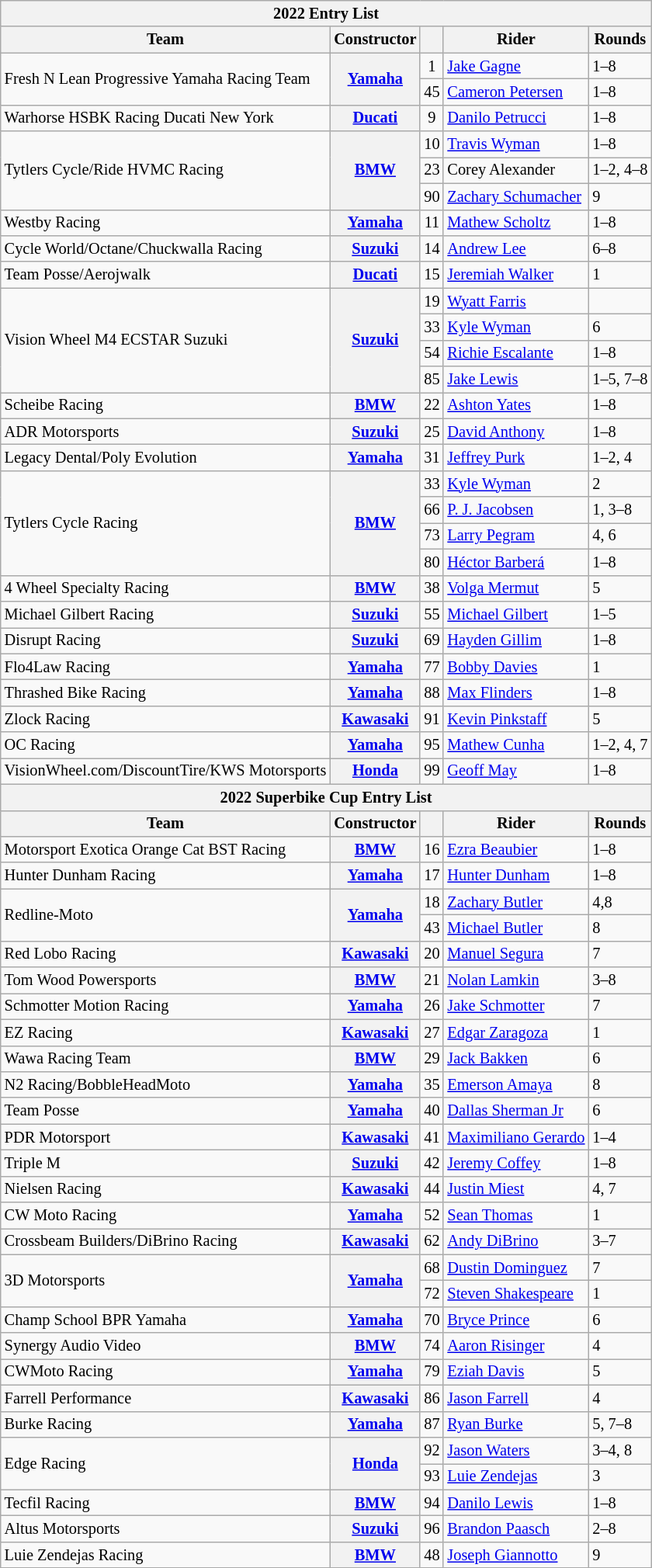<table class="wikitable" style="font-size: 85%;">
<tr>
<th colspan=5>2022 Entry List</th>
</tr>
<tr>
<th>Team</th>
<th>Constructor</th>
<th></th>
<th>Rider</th>
<th>Rounds</th>
</tr>
<tr>
<td rowspan=2>Fresh N Lean Progressive Yamaha Racing Team</td>
<th rowspan=2><a href='#'>Yamaha</a></th>
<td align=center>1</td>
<td> <a href='#'>Jake Gagne</a></td>
<td>1–8</td>
</tr>
<tr>
<td align=center>45</td>
<td> <a href='#'>Cameron Petersen</a></td>
<td>1–8</td>
</tr>
<tr>
<td>Warhorse HSBK Racing Ducati New York</td>
<th><a href='#'>Ducati</a></th>
<td align=center>9</td>
<td> <a href='#'>Danilo Petrucci</a></td>
<td>1–8</td>
</tr>
<tr>
<td rowspan=3>Tytlers Cycle/Ride HVMC Racing</td>
<th rowspan=3><a href='#'>BMW</a></th>
<td align=center>10</td>
<td> <a href='#'>Travis Wyman</a></td>
<td>1–8</td>
</tr>
<tr>
<td align=center>23</td>
<td> Corey Alexander</td>
<td>1–2, 4–8</td>
</tr>
<tr>
<td align=center>90</td>
<td> <a href='#'>Zachary Schumacher</a></td>
<td>9</td>
</tr>
<tr>
<td>Westby Racing</td>
<th><a href='#'>Yamaha</a></th>
<td align=center>11</td>
<td> <a href='#'>Mathew Scholtz</a></td>
<td>1–8</td>
</tr>
<tr>
<td>Cycle World/Octane/Chuckwalla Racing</td>
<th><a href='#'>Suzuki</a></th>
<td align=center>14</td>
<td> <a href='#'>Andrew Lee</a></td>
<td>6–8</td>
</tr>
<tr>
<td>Team Posse/Aerojwalk</td>
<th><a href='#'>Ducati</a></th>
<td align=center>15</td>
<td> <a href='#'>Jeremiah Walker</a></td>
<td>1</td>
</tr>
<tr>
<td rowspan=4>Vision Wheel M4 ECSTAR Suzuki</td>
<th rowspan=4><a href='#'>Suzuki</a></th>
<td align=center>19</td>
<td> <a href='#'>Wyatt Farris</a></td>
<td></td>
</tr>
<tr>
<td align=center>33</td>
<td> <a href='#'>Kyle Wyman</a></td>
<td>6</td>
</tr>
<tr>
<td align=center>54</td>
<td> <a href='#'>Richie Escalante</a></td>
<td>1–8</td>
</tr>
<tr>
<td align=center>85</td>
<td> <a href='#'>Jake Lewis</a></td>
<td>1–5, 7–8</td>
</tr>
<tr>
<td>Scheibe Racing</td>
<th><a href='#'>BMW</a></th>
<td align=center>22</td>
<td> <a href='#'>Ashton Yates</a></td>
<td>1–8</td>
</tr>
<tr>
<td>ADR Motorsports</td>
<th><a href='#'>Suzuki</a></th>
<td align=center>25</td>
<td> <a href='#'>David Anthony</a></td>
<td>1–8</td>
</tr>
<tr>
<td>Legacy Dental/Poly Evolution</td>
<th><a href='#'>Yamaha</a></th>
<td align=center>31</td>
<td> <a href='#'>Jeffrey Purk</a></td>
<td>1–2, 4</td>
</tr>
<tr>
<td rowspan=4>Tytlers Cycle Racing</td>
<th rowspan=4><a href='#'>BMW</a></th>
<td align=center>33</td>
<td> <a href='#'>Kyle Wyman</a></td>
<td>2</td>
</tr>
<tr>
<td align=center>66</td>
<td> <a href='#'>P. J. Jacobsen</a></td>
<td>1, 3–8</td>
</tr>
<tr>
<td align=center>73</td>
<td> <a href='#'>Larry Pegram</a></td>
<td>4, 6</td>
</tr>
<tr>
<td align=center>80</td>
<td> <a href='#'>Héctor Barberá</a></td>
<td>1–8</td>
</tr>
<tr>
<td>4 Wheel Specialty Racing</td>
<th><a href='#'>BMW</a></th>
<td align=center>38</td>
<td> <a href='#'>Volga Mermut</a></td>
<td>5</td>
</tr>
<tr>
<td>Michael Gilbert Racing</td>
<th><a href='#'>Suzuki</a></th>
<td align=center>55</td>
<td> <a href='#'>Michael Gilbert</a></td>
<td>1–5</td>
</tr>
<tr>
<td>Disrupt Racing</td>
<th><a href='#'>Suzuki</a></th>
<td align=center>69</td>
<td> <a href='#'>Hayden Gillim</a></td>
<td>1–8</td>
</tr>
<tr>
<td>Flo4Law Racing</td>
<th><a href='#'>Yamaha</a></th>
<td align=center>77</td>
<td> <a href='#'>Bobby Davies</a></td>
<td>1</td>
</tr>
<tr>
<td>Thrashed Bike Racing</td>
<th><a href='#'>Yamaha</a></th>
<td align=center>88</td>
<td> <a href='#'>Max Flinders</a></td>
<td>1–8</td>
</tr>
<tr>
<td>Zlock Racing</td>
<th><a href='#'>Kawasaki</a></th>
<td align=center>91</td>
<td> <a href='#'>Kevin Pinkstaff</a></td>
<td>5</td>
</tr>
<tr>
<td>OC Racing</td>
<th><a href='#'>Yamaha</a></th>
<td align=center>95</td>
<td> <a href='#'>Mathew Cunha</a></td>
<td>1–2, 4, 7</td>
</tr>
<tr>
<td>VisionWheel.com/DiscountTire/KWS Motorsports</td>
<th><a href='#'>Honda</a></th>
<td align=center>99</td>
<td> <a href='#'>Geoff May</a></td>
<td>1–8</td>
</tr>
<tr>
<th colspan=5>2022 Superbike Cup Entry List</th>
</tr>
<tr>
<th>Team</th>
<th>Constructor</th>
<th></th>
<th>Rider</th>
<th>Rounds</th>
</tr>
<tr>
<td>Motorsport Exotica Orange Cat BST Racing</td>
<th><a href='#'>BMW</a></th>
<td align=center>16</td>
<td> <a href='#'>Ezra Beaubier</a></td>
<td>1–8</td>
</tr>
<tr>
<td>Hunter Dunham Racing</td>
<th><a href='#'>Yamaha</a></th>
<td align=center>17</td>
<td> <a href='#'>Hunter Dunham</a></td>
<td>1–8</td>
</tr>
<tr>
<td rowspan=2>Redline-Moto</td>
<th rowspan=2><a href='#'>Yamaha</a></th>
<td align=center>18</td>
<td> <a href='#'>Zachary Butler</a></td>
<td>4,8</td>
</tr>
<tr>
<td align=center>43</td>
<td> <a href='#'>Michael Butler</a></td>
<td>8</td>
</tr>
<tr>
<td>Red Lobo Racing</td>
<th><a href='#'>Kawasaki</a></th>
<td align=center>20</td>
<td> <a href='#'>Manuel Segura</a></td>
<td>7</td>
</tr>
<tr>
<td>Tom Wood Powersports</td>
<th><a href='#'>BMW</a></th>
<td align=center>21</td>
<td> <a href='#'>Nolan Lamkin</a></td>
<td>3–8</td>
</tr>
<tr>
<td>Schmotter Motion Racing</td>
<th><a href='#'>Yamaha</a></th>
<td align=center>26</td>
<td> <a href='#'>Jake Schmotter</a></td>
<td>7</td>
</tr>
<tr>
<td>EZ Racing</td>
<th><a href='#'>Kawasaki</a></th>
<td align=center>27</td>
<td> <a href='#'>Edgar Zaragoza</a></td>
<td>1</td>
</tr>
<tr>
<td>Wawa Racing Team</td>
<th><a href='#'>BMW</a></th>
<td align=center>29</td>
<td> <a href='#'>Jack Bakken</a></td>
<td>6</td>
</tr>
<tr>
<td>N2 Racing/BobbleHeadMoto</td>
<th><a href='#'>Yamaha</a></th>
<td align=center>35</td>
<td> <a href='#'>Emerson Amaya</a></td>
<td>8</td>
</tr>
<tr>
<td>Team Posse</td>
<th><a href='#'>Yamaha</a></th>
<td align=center>40</td>
<td> <a href='#'>Dallas Sherman Jr</a></td>
<td>6</td>
</tr>
<tr>
<td>PDR Motorsport</td>
<th><a href='#'>Kawasaki</a></th>
<td align=center>41</td>
<td> <a href='#'>Maximiliano Gerardo</a></td>
<td>1–4</td>
</tr>
<tr>
<td>Triple M</td>
<th><a href='#'>Suzuki</a></th>
<td align=center>42</td>
<td> <a href='#'>Jeremy Coffey</a></td>
<td>1–8</td>
</tr>
<tr>
<td>Nielsen Racing</td>
<th><a href='#'>Kawasaki</a></th>
<td align=center>44</td>
<td> <a href='#'>Justin Miest</a></td>
<td>4, 7</td>
</tr>
<tr>
<td>CW Moto Racing</td>
<th><a href='#'>Yamaha</a></th>
<td align=center>52</td>
<td> <a href='#'>Sean Thomas</a></td>
<td>1</td>
</tr>
<tr>
<td>Crossbeam Builders/DiBrino Racing</td>
<th><a href='#'>Kawasaki</a></th>
<td align=center>62</td>
<td> <a href='#'>Andy DiBrino</a></td>
<td>3–7</td>
</tr>
<tr>
<td rowspan=2>3D Motorsports</td>
<th rowspan=2><a href='#'>Yamaha</a></th>
<td align=center>68</td>
<td> <a href='#'>Dustin Dominguez</a></td>
<td>7</td>
</tr>
<tr>
<td align=center>72</td>
<td> <a href='#'>Steven Shakespeare</a></td>
<td>1</td>
</tr>
<tr>
<td>Champ School BPR Yamaha</td>
<th><a href='#'>Yamaha</a></th>
<td align=center>70</td>
<td> <a href='#'>Bryce Prince</a></td>
<td>6</td>
</tr>
<tr>
<td>Synergy Audio Video</td>
<th><a href='#'>BMW</a></th>
<td align=center>74</td>
<td> <a href='#'>Aaron Risinger</a></td>
<td>4</td>
</tr>
<tr>
<td>CWMoto Racing</td>
<th><a href='#'>Yamaha</a></th>
<td align=center>79</td>
<td> <a href='#'>Eziah Davis</a></td>
<td>5</td>
</tr>
<tr>
<td>Farrell Performance</td>
<th><a href='#'>Kawasaki</a></th>
<td align=center>86</td>
<td> <a href='#'>Jason Farrell</a></td>
<td>4</td>
</tr>
<tr>
<td>Burke Racing</td>
<th><a href='#'>Yamaha</a></th>
<td align=center>87</td>
<td> <a href='#'>Ryan Burke</a></td>
<td>5, 7–8</td>
</tr>
<tr>
<td rowspan=2>Edge Racing</td>
<th rowspan=2><a href='#'>Honda</a></th>
<td align=center>92</td>
<td> <a href='#'>Jason Waters</a></td>
<td>3–4, 8</td>
</tr>
<tr>
<td align=center>93</td>
<td> <a href='#'>Luie Zendejas</a></td>
<td>3</td>
</tr>
<tr>
<td>Tecfil Racing</td>
<th><a href='#'>BMW</a></th>
<td align=center>94</td>
<td> <a href='#'>Danilo Lewis</a></td>
<td>1–8</td>
</tr>
<tr>
<td>Altus Motorsports</td>
<th><a href='#'>Suzuki</a></th>
<td align=center>96</td>
<td> <a href='#'>Brandon Paasch</a></td>
<td>2–8</td>
</tr>
<tr>
<td>Luie Zendejas Racing</td>
<th><a href='#'>BMW</a></th>
<td align=center>48</td>
<td> <a href='#'>Joseph Giannotto</a></td>
<td>9</td>
</tr>
<tr>
</tr>
</table>
